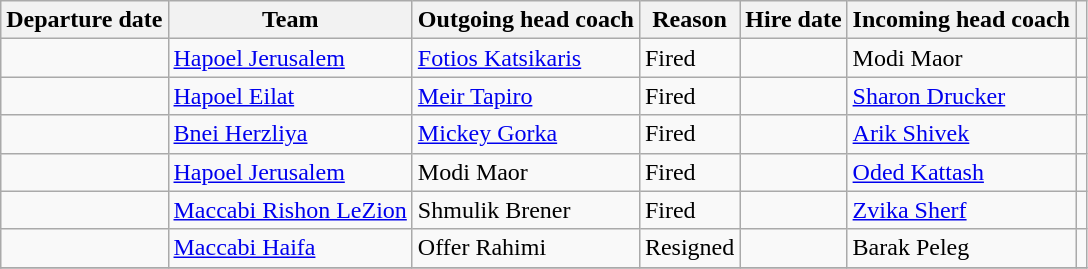<table class="wikitable sortable" style="text-align: left;">
<tr>
<th>Departure date</th>
<th>Team</th>
<th>Outgoing head coach</th>
<th>Reason</th>
<th>Hire date</th>
<th>Incoming head coach</th>
<th class="unsortable"></th>
</tr>
<tr>
<td></td>
<td><a href='#'>Hapoel Jerusalem</a></td>
<td> <a href='#'>Fotios Katsikaris</a></td>
<td>Fired</td>
<td></td>
<td> Modi Maor</td>
<td style="text-align:center;"></td>
</tr>
<tr>
<td></td>
<td><a href='#'>Hapoel Eilat</a></td>
<td> <a href='#'>Meir Tapiro</a></td>
<td>Fired</td>
<td></td>
<td> <a href='#'>Sharon Drucker</a></td>
<td style="text-align:center;"></td>
</tr>
<tr>
<td></td>
<td><a href='#'>Bnei Herzliya</a></td>
<td> <a href='#'>Mickey Gorka</a></td>
<td>Fired</td>
<td></td>
<td> <a href='#'>Arik Shivek</a></td>
<td style="text-align:center;"></td>
</tr>
<tr>
<td></td>
<td><a href='#'>Hapoel Jerusalem</a></td>
<td> Modi Maor</td>
<td>Fired</td>
<td></td>
<td> <a href='#'>Oded Kattash</a></td>
<td style="text-align:center;"></td>
</tr>
<tr>
<td></td>
<td><a href='#'>Maccabi Rishon LeZion</a></td>
<td> Shmulik Brener</td>
<td>Fired</td>
<td></td>
<td> <a href='#'>Zvika Sherf</a></td>
<td style="text-align:center;"></td>
</tr>
<tr>
<td></td>
<td><a href='#'>Maccabi Haifa</a></td>
<td> Offer Rahimi</td>
<td>Resigned</td>
<td></td>
<td> Barak Peleg</td>
<td style="text-align:center;"></td>
</tr>
<tr>
</tr>
</table>
